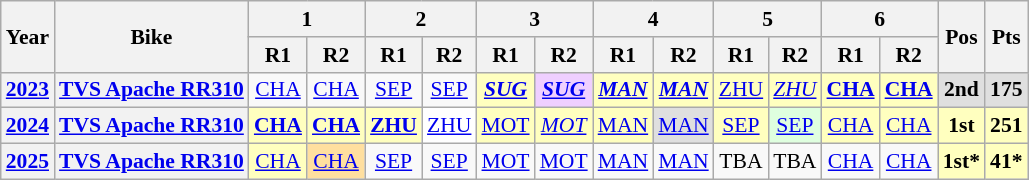<table class="wikitable" style="text-align:center; font-size:90%">
<tr>
<th valign="middle" rowspan=2>Year</th>
<th valign="middle" rowspan=2>Bike</th>
<th colspan=2>1</th>
<th colspan=2>2</th>
<th colspan=2>3</th>
<th colspan=2>4</th>
<th colspan=2>5</th>
<th colspan=2>6</th>
<th rowspan=2>Pos</th>
<th rowspan=2>Pts</th>
</tr>
<tr>
<th>R1</th>
<th>R2</th>
<th>R1</th>
<th>R2</th>
<th>R1</th>
<th>R2</th>
<th>R1</th>
<th>R2</th>
<th>R1</th>
<th>R2</th>
<th>R1</th>
<th>R2</th>
</tr>
<tr>
<th><a href='#'>2023</a></th>
<th><a href='#'>TVS Apache RR310</a></th>
<td style="background:#;"><a href='#'>CHA</a><br></td>
<td style="background:#;"><a href='#'>CHA</a><br></td>
<td style="background:#;"><a href='#'>SEP</a><br></td>
<td style="background:#;"><a href='#'>SEP</a><br></td>
<td style="background:#ffffbf;"><strong><em><a href='#'>SUG</a></em></strong><br></td>
<td style="background:#efcfff;"><strong><em><a href='#'>SUG</a></em></strong><br></td>
<td style="background:#ffffbf;"><strong><em><a href='#'>MAN</a></em></strong><br></td>
<td style="background:#ffffbf;"><strong><em><a href='#'>MAN</a></em></strong><br></td>
<td style="background:#ffffbf;"><a href='#'>ZHU</a><br></td>
<td style="background:#ffffbf;"><em><a href='#'>ZHU</a></em><br></td>
<td style="background:#ffffbf;"><strong><a href='#'>CHA</a></strong><br></td>
<td style="background:#ffffbf;"><strong><a href='#'>CHA</a></strong><br></td>
<th style="background:#dfdfdf;">2nd</th>
<th style="background:#dfdfdf;">175</th>
</tr>
<tr>
<th><a href='#'>2024</a></th>
<th><a href='#'>TVS Apache RR310</a></th>
<td style="background:#ffffbf;"><strong><a href='#'>CHA</a></strong><br></td>
<td style="background:#ffffbf;"><strong><a href='#'>CHA</a></strong><br></td>
<td style="background:#ffffbf;"><strong><a href='#'>ZHU</a></strong><br></td>
<td style="background:#ffffff;"><a href='#'>ZHU</a><br></td>
<td style="background:#ffffbf;"><a href='#'>MOT</a><br></td>
<td style="background:#ffffbf;"><em><a href='#'>MOT</a></em><br></td>
<td style="background:#ffffbf;"><a href='#'>MAN</a><br></td>
<td style="background:#dfdfdf;"><a href='#'>MAN</a><br></td>
<td style="background:#ffffbf;"><a href='#'>SEP</a><br></td>
<td style="background:#dfffdf;"><a href='#'>SEP</a><br></td>
<td style="background:#ffffbf;"><a href='#'>CHA</a><br></td>
<td style="background:#ffffbf;"><a href='#'>CHA</a><br></td>
<th style="background:#ffffbf;">1st</th>
<th style="background:#ffffbf;">251</th>
</tr>
<tr>
<th><a href='#'>2025</a></th>
<th><a href='#'>TVS Apache RR310</a></th>
<td style="background:#FFFFBF;"><a href='#'>CHA</a><br></td>
<td style="background:#FFDF9F;"><a href='#'>CHA</a><br></td>
<td style="background:#;"><a href='#'>SEP</a><br></td>
<td style="background:#;"><a href='#'>SEP</a><br></td>
<td style="background:#;"><a href='#'>MOT</a><br></td>
<td style="background:#;"><a href='#'>MOT</a><br></td>
<td style="background:#;"><a href='#'>MAN</a><br></td>
<td style="background:#;"><a href='#'>MAN</a><br></td>
<td style="background:#;">TBA<br></td>
<td style="background:#;">TBA<br></td>
<td style="background:#;"><a href='#'>CHA</a><br></td>
<td style="background:#;"><a href='#'>CHA</a><br></td>
<th style="background:#ffffbf;">1st*</th>
<th style="background:#ffffbf;">41*</th>
</tr>
</table>
